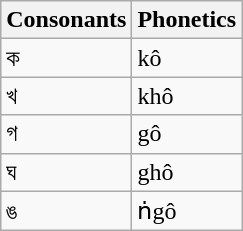<table class="wikitable">
<tr>
<th>Consonants</th>
<th>Phonetics</th>
</tr>
<tr>
<td>ক</td>
<td>kô</td>
</tr>
<tr>
<td>খ</td>
<td>khô</td>
</tr>
<tr>
<td>গ</td>
<td>gô</td>
</tr>
<tr>
<td>ঘ</td>
<td>ghô</td>
</tr>
<tr>
<td>ঙ</td>
<td>ṅgô</td>
</tr>
</table>
